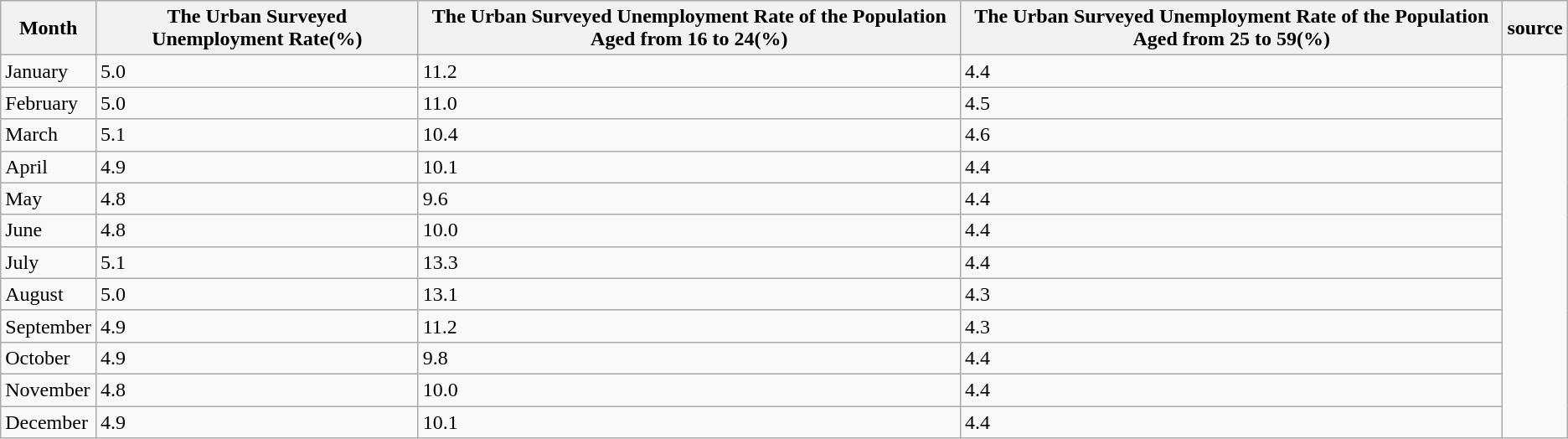<table class="wikitable">
<tr>
<th>Month</th>
<th>The Urban Surveyed Unemployment Rate(%)</th>
<th>The Urban Surveyed Unemployment Rate of the Population Aged from 16 to 24(%)</th>
<th>The Urban Surveyed Unemployment Rate of the Population Aged from 25 to 59(%)</th>
<th>source</th>
</tr>
<tr>
<td>January</td>
<td>5.0</td>
<td>11.2</td>
<td>4.4</td>
<td rowspan="12"></td>
</tr>
<tr>
<td>February</td>
<td>5.0</td>
<td>11.0</td>
<td>4.5</td>
</tr>
<tr>
<td>March</td>
<td>5.1</td>
<td>10.4</td>
<td>4.6</td>
</tr>
<tr>
<td>April</td>
<td>4.9</td>
<td>10.1</td>
<td>4.4</td>
</tr>
<tr>
<td>May</td>
<td>4.8</td>
<td>9.6</td>
<td>4.4</td>
</tr>
<tr>
<td>June</td>
<td>4.8</td>
<td>10.0</td>
<td>4.4</td>
</tr>
<tr>
<td>July</td>
<td>5.1</td>
<td>13.3</td>
<td>4.4</td>
</tr>
<tr>
<td>August</td>
<td>5.0</td>
<td>13.1</td>
<td>4.3</td>
</tr>
<tr>
<td>September</td>
<td>4.9</td>
<td>11.2</td>
<td>4.3</td>
</tr>
<tr>
<td>October</td>
<td>4.9</td>
<td>9.8</td>
<td>4.4</td>
</tr>
<tr>
<td>November</td>
<td>4.8</td>
<td>10.0</td>
<td>4.4</td>
</tr>
<tr>
<td>December</td>
<td>4.9</td>
<td>10.1</td>
<td>4.4</td>
</tr>
</table>
